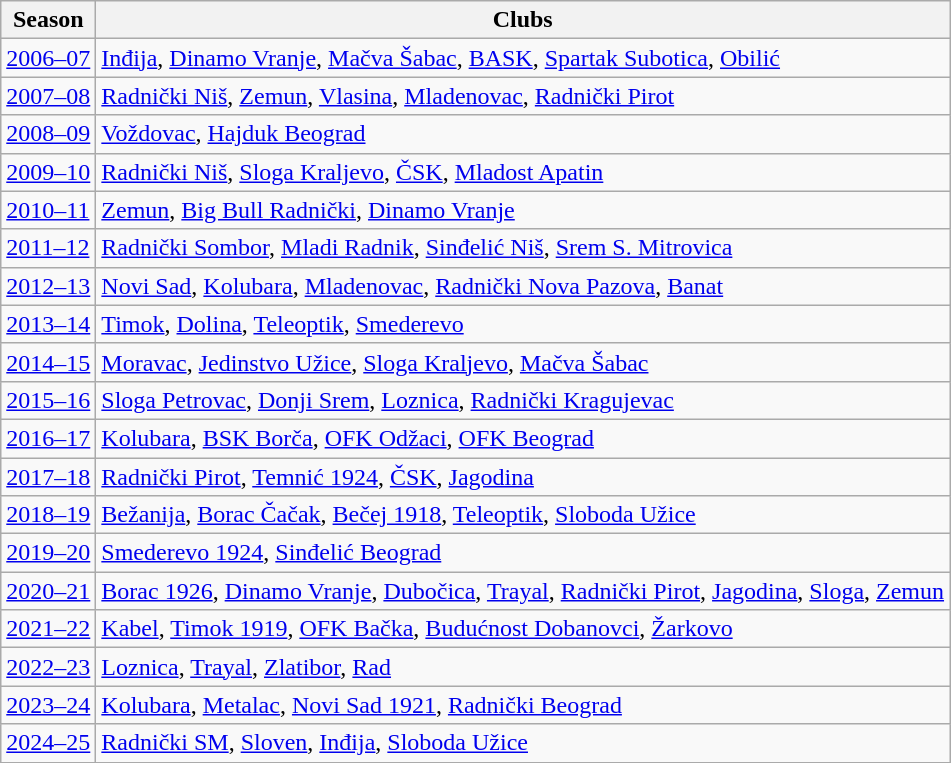<table class="wikitable" style="text-align:left">
<tr>
<th>Season</th>
<th>Clubs</th>
</tr>
<tr>
<td><a href='#'>2006–07</a></td>
<td><a href='#'>Inđija</a>, <a href='#'>Dinamo Vranje</a>, <a href='#'>Mačva Šabac</a>, <a href='#'>BASK</a>, <a href='#'>Spartak Subotica</a>, <a href='#'>Obilić</a></td>
</tr>
<tr>
<td><a href='#'>2007–08</a></td>
<td><a href='#'>Radnički Niš</a>, <a href='#'>Zemun</a>, <a href='#'>Vlasina</a>, <a href='#'>Mladenovac</a>, <a href='#'>Radnički Pirot</a></td>
</tr>
<tr>
<td><a href='#'>2008–09</a></td>
<td><a href='#'>Voždovac</a>, <a href='#'>Hajduk Beograd</a></td>
</tr>
<tr>
<td><a href='#'>2009–10</a></td>
<td><a href='#'>Radnički Niš</a>, <a href='#'>Sloga Kraljevo</a>, <a href='#'>ČSK</a>, <a href='#'>Mladost Apatin</a></td>
</tr>
<tr>
<td><a href='#'>2010–11</a></td>
<td><a href='#'>Zemun</a>, <a href='#'>Big Bull Radnički</a>, <a href='#'>Dinamo Vranje</a></td>
</tr>
<tr>
<td><a href='#'>2011–12</a></td>
<td><a href='#'>Radnički Sombor</a>, <a href='#'>Mladi Radnik</a>, <a href='#'>Sinđelić Niš</a>, <a href='#'>Srem S. Mitrovica</a></td>
</tr>
<tr>
<td><a href='#'>2012–13</a></td>
<td><a href='#'>Novi Sad</a>, <a href='#'>Kolubara</a>, <a href='#'>Mladenovac</a>, <a href='#'>Radnički Nova Pazova</a>, <a href='#'>Banat</a></td>
</tr>
<tr>
<td><a href='#'>2013–14</a></td>
<td><a href='#'>Timok</a>, <a href='#'>Dolina</a>, <a href='#'>Teleoptik</a>, <a href='#'>Smederevo</a></td>
</tr>
<tr>
<td><a href='#'>2014–15</a></td>
<td><a href='#'>Moravac</a>, <a href='#'>Jedinstvo Užice</a>, <a href='#'>Sloga Kraljevo</a>, <a href='#'>Mačva Šabac</a></td>
</tr>
<tr>
<td><a href='#'>2015–16</a></td>
<td><a href='#'>Sloga Petrovac</a>, <a href='#'>Donji Srem</a>, <a href='#'>Loznica</a>, <a href='#'>Radnički Kragujevac</a></td>
</tr>
<tr>
<td><a href='#'>2016–17</a></td>
<td><a href='#'>Kolubara</a>, <a href='#'>BSK Borča</a>, <a href='#'>OFK Odžaci</a>, <a href='#'>OFK Beograd</a></td>
</tr>
<tr>
<td><a href='#'>2017–18</a></td>
<td><a href='#'>Radnički Pirot</a>, <a href='#'>Temnić 1924</a>, <a href='#'>ČSK</a>, <a href='#'>Jagodina</a></td>
</tr>
<tr>
<td><a href='#'>2018–19</a></td>
<td><a href='#'>Bežanija</a>, <a href='#'>Borac Čačak</a>, <a href='#'>Bečej 1918</a>, <a href='#'>Teleoptik</a>, <a href='#'>Sloboda Užice</a></td>
</tr>
<tr>
<td><a href='#'>2019–20</a></td>
<td><a href='#'>Smederevo 1924</a>, <a href='#'>Sinđelić Beograd</a></td>
</tr>
<tr>
<td><a href='#'>2020–21</a></td>
<td><a href='#'>Borac 1926</a>, <a href='#'>Dinamo Vranje</a>, <a href='#'>Dubočica</a>, <a href='#'>Trayal</a>, <a href='#'>Radnički Pirot</a>, <a href='#'>Jagodina</a>, <a href='#'>Sloga</a>, <a href='#'>Zemun</a></td>
</tr>
<tr>
<td><a href='#'>2021–22</a></td>
<td><a href='#'>Kabel</a>, <a href='#'>Timok 1919</a>, <a href='#'>OFK Bačka</a>, <a href='#'>Budućnost Dobanovci</a>, <a href='#'>Žarkovo</a></td>
</tr>
<tr>
<td><a href='#'>2022–23</a></td>
<td><a href='#'>Loznica</a>, <a href='#'>Trayal</a>, <a href='#'>Zlatibor</a>, <a href='#'>Rad</a></td>
</tr>
<tr>
<td><a href='#'>2023–24</a></td>
<td><a href='#'>Kolubara</a>, <a href='#'>Metalac</a>, <a href='#'>Novi Sad 1921</a>, <a href='#'>Radnički Beograd</a></td>
</tr>
<tr>
<td><a href='#'>2024–25</a></td>
<td><a href='#'>Radnički SM</a>, <a href='#'>Sloven</a>, <a href='#'>Inđija</a>, <a href='#'>Sloboda Užice</a></td>
</tr>
</table>
